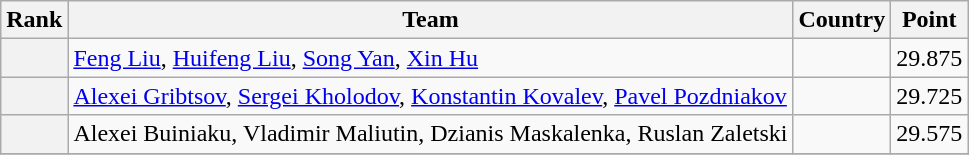<table class="wikitable sortable">
<tr>
<th>Rank</th>
<th>Team</th>
<th>Country</th>
<th>Point</th>
</tr>
<tr>
<th></th>
<td><a href='#'>Feng Liu</a>, <a href='#'>Huifeng Liu</a>, <a href='#'>Song Yan</a>, <a href='#'>Xin Hu</a></td>
<td></td>
<td>29.875</td>
</tr>
<tr>
<th></th>
<td><a href='#'>Alexei Gribtsov</a>, <a href='#'>Sergei Kholodov</a>, <a href='#'>Konstantin Kovalev</a>, <a href='#'>Pavel Pozdniakov</a></td>
<td></td>
<td>29.725</td>
</tr>
<tr>
<th></th>
<td>Alexei Buiniaku, Vladimir Maliutin, Dzianis Maskalenka, Ruslan Zaletski</td>
<td></td>
<td>29.575</td>
</tr>
<tr>
</tr>
</table>
